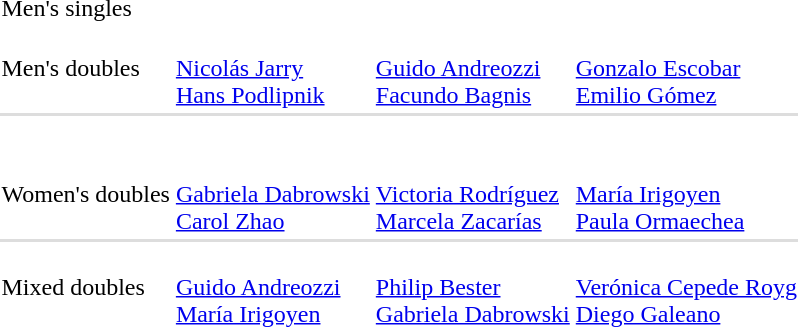<table>
<tr>
<td>Men's singles<br></td>
<td></td>
<td></td>
<td></td>
</tr>
<tr>
<td>Men's doubles<br></td>
<td><br><a href='#'>Nicolás Jarry</a><br> <a href='#'>Hans Podlipnik</a></td>
<td><br><a href='#'>Guido Andreozzi</a><br> <a href='#'>Facundo Bagnis</a></td>
<td><br><a href='#'>Gonzalo Escobar</a><br> <a href='#'>Emilio Gómez</a></td>
</tr>
<tr bgcolor=#DDDDDD>
<td colspan=7></td>
</tr>
<tr>
<td><br></td>
<td></td>
<td></td>
<td></td>
</tr>
<tr>
<td>Women's doubles<br></td>
<td><br><a href='#'>Gabriela Dabrowski</a><br> <a href='#'>Carol Zhao</a></td>
<td><br><a href='#'>Victoria Rodríguez</a><br> <a href='#'>Marcela Zacarías</a></td>
<td><br><a href='#'>María Irigoyen</a><br> <a href='#'>Paula Ormaechea</a></td>
</tr>
<tr bgcolor=#DDDDDD>
<td colspan=7></td>
</tr>
<tr>
<td>Mixed doubles<br></td>
<td><br><a href='#'>Guido Andreozzi</a><br> <a href='#'>María Irigoyen</a></td>
<td><br><a href='#'>Philip Bester</a><br> <a href='#'>Gabriela Dabrowski</a></td>
<td><br><a href='#'>Verónica Cepede Royg</a><br> <a href='#'>Diego Galeano</a></td>
</tr>
</table>
